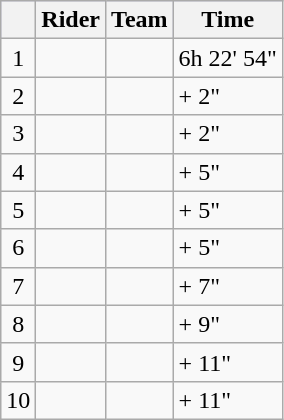<table class="wikitable">
<tr style="background:#ccccff;">
<th></th>
<th>Rider</th>
<th>Team</th>
<th>Time</th>
</tr>
<tr>
<td align=center>1</td>
<td></td>
<td></td>
<td>6h 22' 54"</td>
</tr>
<tr>
<td align=center>2</td>
<td></td>
<td></td>
<td>+ 2"</td>
</tr>
<tr>
<td align=center>3</td>
<td></td>
<td></td>
<td>+ 2"</td>
</tr>
<tr>
<td align=center>4</td>
<td></td>
<td></td>
<td>+ 5"</td>
</tr>
<tr>
<td align=center>5</td>
<td></td>
<td></td>
<td>+ 5"</td>
</tr>
<tr>
<td align=center>6</td>
<td></td>
<td></td>
<td>+ 5"</td>
</tr>
<tr>
<td align=center>7</td>
<td></td>
<td></td>
<td>+ 7"</td>
</tr>
<tr>
<td align=center>8</td>
<td></td>
<td></td>
<td>+ 9"</td>
</tr>
<tr>
<td align=center>9</td>
<td></td>
<td></td>
<td>+ 11"</td>
</tr>
<tr>
<td align=center>10</td>
<td></td>
<td></td>
<td>+ 11"</td>
</tr>
</table>
